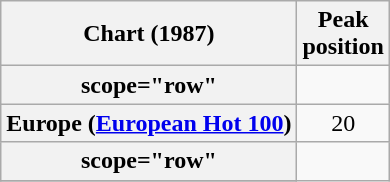<table class="wikitable sortable plainrowheaders">
<tr>
<th>Chart (1987)</th>
<th>Peak<br>position</th>
</tr>
<tr>
<th>scope="row"</th>
</tr>
<tr>
<th scope="row">Europe (<a href='#'>European Hot 100</a>)</th>
<td align="center">20</td>
</tr>
<tr>
<th>scope="row"</th>
</tr>
<tr>
</tr>
</table>
